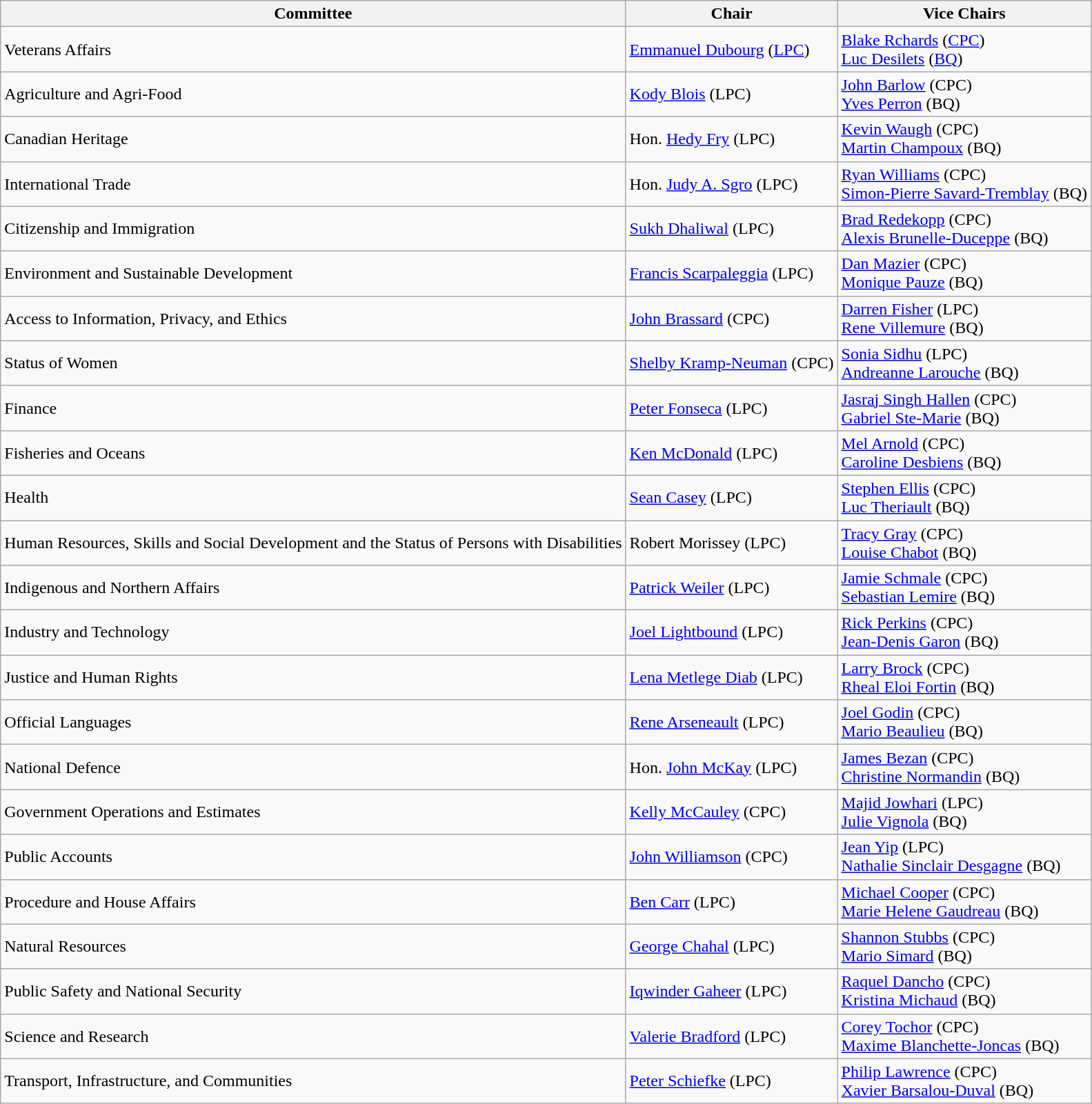<table class="wikitable">
<tr>
<th>Committee</th>
<th>Chair</th>
<th>Vice Chairs</th>
</tr>
<tr>
<td>Veterans Affairs</td>
<td><a href='#'>Emmanuel Dubourg</a> (<a href='#'>LPC</a>)</td>
<td><a href='#'>Blake Rchards</a> (<a href='#'>CPC</a>)<br><a href='#'>Luc Desilets</a> (<a href='#'>BQ</a>)</td>
</tr>
<tr>
<td>Agriculture and Agri-Food</td>
<td><a href='#'>Kody Blois</a> (LPC)</td>
<td><a href='#'>John Barlow</a> (CPC)<br><a href='#'>Yves Perron</a> (BQ)</td>
</tr>
<tr>
<td>Canadian Heritage</td>
<td>Hon. <a href='#'>Hedy Fry</a> (LPC)</td>
<td><a href='#'>Kevin Waugh</a> (CPC)<br><a href='#'>Martin Champoux</a> (BQ)</td>
</tr>
<tr>
<td>International Trade</td>
<td>Hon. <a href='#'>Judy A. Sgro</a> (LPC)</td>
<td><a href='#'>Ryan Williams</a> (CPC)<br><a href='#'>Simon-Pierre Savard-Tremblay</a> (BQ)</td>
</tr>
<tr>
<td>Citizenship and Immigration</td>
<td><a href='#'>Sukh Dhaliwal</a> (LPC)</td>
<td><a href='#'>Brad Redekopp</a> (CPC)<br><a href='#'>Alexis Brunelle-Duceppe</a> (BQ)</td>
</tr>
<tr>
<td>Environment and Sustainable Development</td>
<td><a href='#'>Francis Scarpaleggia</a> (LPC)</td>
<td><a href='#'>Dan Mazier</a> (CPC)<br><a href='#'>Monique Pauze</a> (BQ)</td>
</tr>
<tr>
<td>Access to Information, Privacy, and Ethics</td>
<td><a href='#'>John Brassard</a> (CPC)</td>
<td><a href='#'>Darren Fisher</a> (LPC)<br><a href='#'>Rene Villemure</a> (BQ)</td>
</tr>
<tr>
<td>Status of Women</td>
<td><a href='#'>Shelby Kramp-Neuman</a> (CPC)</td>
<td><a href='#'>Sonia Sidhu</a> (LPC)<br><a href='#'>Andreanne Larouche</a> (BQ)</td>
</tr>
<tr>
<td>Finance</td>
<td><a href='#'>Peter Fonseca</a> (LPC)</td>
<td><a href='#'>Jasraj Singh Hallen</a> (CPC)<br><a href='#'>Gabriel Ste-Marie</a> (BQ)</td>
</tr>
<tr>
<td>Fisheries and Oceans</td>
<td><a href='#'>Ken McDonald</a> (LPC)</td>
<td><a href='#'>Mel Arnold</a> (CPC)<br><a href='#'>Caroline Desbiens</a> (BQ)</td>
</tr>
<tr>
<td>Health</td>
<td><a href='#'>Sean Casey</a> (LPC)</td>
<td><a href='#'>Stephen Ellis</a> (CPC)<br><a href='#'>Luc Theriault</a> (BQ)</td>
</tr>
<tr>
<td>Human Resources, Skills and Social Development and the Status of Persons with Disabilities</td>
<td>Robert Morissey (LPC)</td>
<td><a href='#'>Tracy Gray</a> (CPC)<br><a href='#'>Louise Chabot</a> (BQ)</td>
</tr>
<tr>
<td>Indigenous and Northern Affairs</td>
<td><a href='#'>Patrick Weiler</a> (LPC)</td>
<td><a href='#'>Jamie Schmale</a> (CPC)<br><a href='#'>Sebastian Lemire</a> (BQ)</td>
</tr>
<tr>
<td>Industry and Technology</td>
<td><a href='#'>Joel Lightbound</a> (LPC)</td>
<td><a href='#'>Rick Perkins</a> (CPC)<br><a href='#'>Jean-Denis Garon</a> (BQ)</td>
</tr>
<tr>
<td>Justice and Human Rights</td>
<td><a href='#'>Lena Metlege Diab</a> (LPC)</td>
<td><a href='#'>Larry Brock</a> (CPC)<br><a href='#'>Rheal Eloi Fortin</a> (BQ)</td>
</tr>
<tr>
<td>Official Languages</td>
<td><a href='#'>Rene Arseneault</a> (LPC)</td>
<td><a href='#'>Joel Godin</a> (CPC)<br><a href='#'>Mario Beaulieu</a> (BQ)</td>
</tr>
<tr>
<td>National Defence</td>
<td>Hon. <a href='#'>John McKay</a> (LPC)</td>
<td><a href='#'>James Bezan</a> (CPC)<br><a href='#'>Christine Normandin</a> (BQ)</td>
</tr>
<tr>
<td>Government Operations and Estimates</td>
<td><a href='#'>Kelly McCauley</a> (CPC)</td>
<td><a href='#'>Majid Jowhari</a> (LPC)<br><a href='#'>Julie Vignola</a> (BQ)</td>
</tr>
<tr>
<td>Public Accounts</td>
<td><a href='#'>John Williamson</a> (CPC)</td>
<td><a href='#'>Jean Yip</a> (LPC)<br><a href='#'>Nathalie Sinclair Desgagne</a> (BQ)</td>
</tr>
<tr>
<td>Procedure and House Affairs</td>
<td><a href='#'>Ben Carr</a> (LPC)</td>
<td><a href='#'>Michael Cooper</a> (CPC)<br><a href='#'>Marie Helene Gaudreau</a> (BQ)</td>
</tr>
<tr>
<td>Natural Resources</td>
<td><a href='#'>George Chahal</a> (LPC)</td>
<td><a href='#'>Shannon Stubbs</a> (CPC)<br><a href='#'>Mario Simard</a> (BQ)</td>
</tr>
<tr>
<td>Public Safety and National Security</td>
<td><a href='#'>Iqwinder Gaheer</a> (LPC)</td>
<td><a href='#'>Raquel Dancho</a> (CPC)<br><a href='#'>Kristina Michaud</a> (BQ)</td>
</tr>
<tr>
<td>Science and Research</td>
<td><a href='#'>Valerie Bradford</a> (LPC)</td>
<td><a href='#'>Corey Tochor</a> (CPC)<br><a href='#'>Maxime Blanchette-Joncas</a> (BQ)</td>
</tr>
<tr>
<td>Transport, Infrastructure, and Communities</td>
<td><a href='#'>Peter Schiefke</a> (LPC)</td>
<td><a href='#'>Philip Lawrence</a> (CPC)<br><a href='#'>Xavier Barsalou-Duval</a> (BQ)</td>
</tr>
</table>
